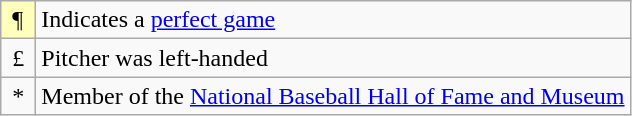<table class="wikitable" border="1">
<tr>
<td bgcolor="#ffffbb"> ¶ </td>
<td>Indicates a <a href='#'>perfect game</a></td>
</tr>
<tr>
<td> £ </td>
<td>Pitcher was left-handed</td>
</tr>
<tr>
<td> * </td>
<td>Member of the <a href='#'>National Baseball Hall of Fame and Museum</a></td>
</tr>
</table>
